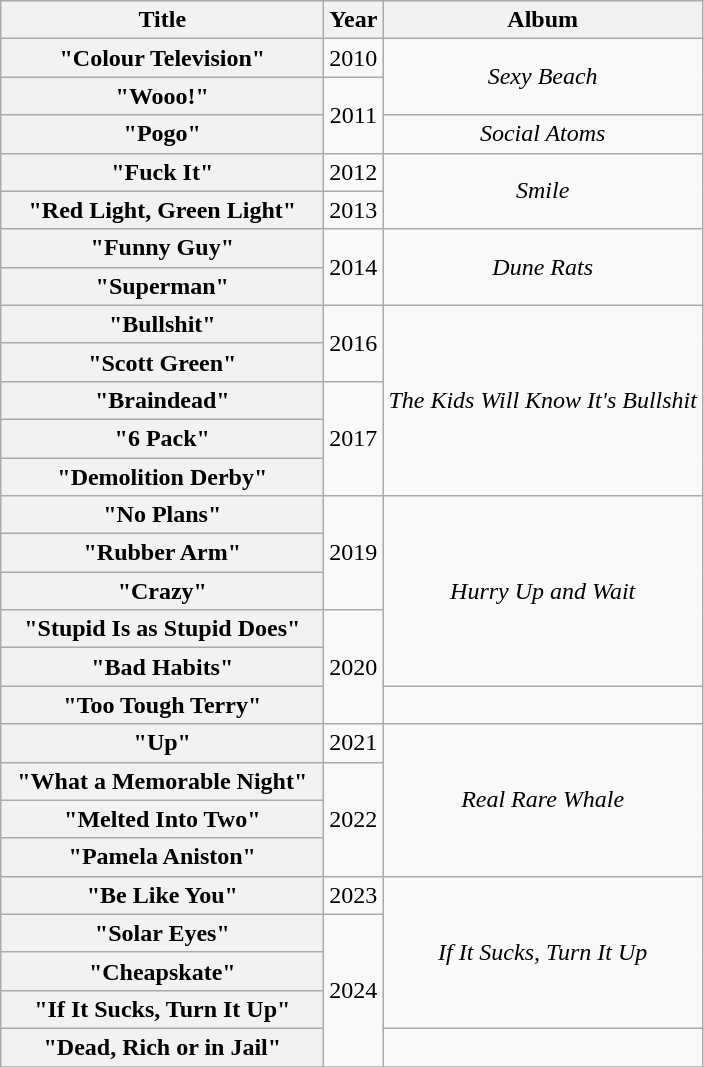<table class="wikitable plainrowheaders" style="text-align:center;">
<tr>
<th scope="col" style="width:13em;">Title</th>
<th scope="col" style="width:1em;">Year</th>
<th scope="col">Album</th>
</tr>
<tr>
<th scope="row">"Colour Television"</th>
<td rowspan="1">2010</td>
<td rowspan="2"><em>Sexy Beach</em></td>
</tr>
<tr>
<th scope="row">"Wooo!"</th>
<td rowspan="2">2011</td>
</tr>
<tr>
<th scope="row">"Pogo"</th>
<td><em>Social Atoms</em></td>
</tr>
<tr>
<th scope="row">"Fuck It"</th>
<td>2012</td>
<td rowspan="2"><em>Smile</em></td>
</tr>
<tr>
<th scope="row">"Red Light, Green Light"</th>
<td>2013</td>
</tr>
<tr>
<th scope="row">"Funny Guy"</th>
<td rowspan="2">2014</td>
<td rowspan="2"><em>Dune Rats</em></td>
</tr>
<tr>
<th scope="row">"Superman"</th>
</tr>
<tr>
<th scope="row">"Bullshit"</th>
<td rowspan="2">2016</td>
<td rowspan="5"><em>The Kids Will Know It's Bullshit</em></td>
</tr>
<tr>
<th scope="row">"Scott Green"</th>
</tr>
<tr>
<th scope="row">"Braindead"</th>
<td rowspan="3">2017</td>
</tr>
<tr>
<th scope="row">"6 Pack"</th>
</tr>
<tr>
<th scope="row">"Demolition Derby"</th>
</tr>
<tr>
<th scope="row">"No Plans"</th>
<td rowspan="3">2019</td>
<td rowspan="5"><em>Hurry Up and Wait</em></td>
</tr>
<tr>
<th scope="row">"Rubber Arm"</th>
</tr>
<tr>
<th scope="row">"Crazy"</th>
</tr>
<tr>
<th scope="row">"Stupid Is as Stupid Does"<br></th>
<td rowspan="3">2020</td>
</tr>
<tr>
<th scope="row">"Bad Habits"</th>
</tr>
<tr>
<th scope="row">"Too Tough Terry"</th>
<td></td>
</tr>
<tr>
<th scope="row">"Up"</th>
<td>2021</td>
<td rowspan="4"><em>Real Rare Whale</em></td>
</tr>
<tr>
<th scope="row">"What a Memorable Night"</th>
<td rowspan="3">2022</td>
</tr>
<tr>
<th scope="row">"Melted Into Two"</th>
</tr>
<tr>
<th scope="row">"Pamela Aniston"</th>
</tr>
<tr>
<th scope="row">"Be Like You"</th>
<td>2023</td>
<td rowspan="4"><em>If It Sucks, Turn It Up</em></td>
</tr>
<tr>
<th scope="row">"Solar Eyes"</th>
<td rowspan="4">2024</td>
</tr>
<tr>
<th scope="row">"Cheapskate"</th>
</tr>
<tr>
<th scope="row">"If It Sucks, Turn It Up"</th>
</tr>
<tr>
<th scope="row">"Dead, Rich or in Jail"<br></th>
<td></td>
</tr>
<tr>
</tr>
</table>
